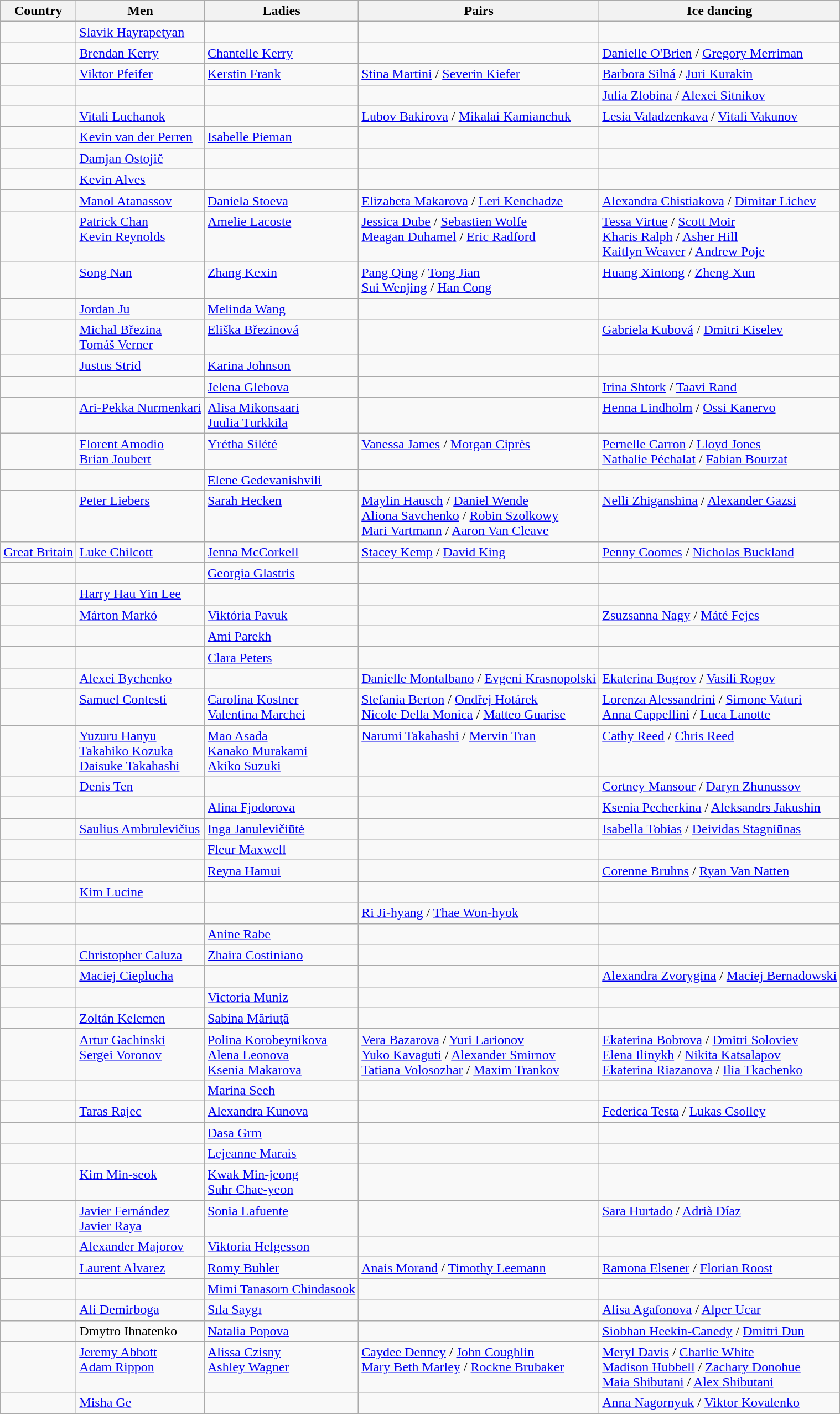<table class="wikitable">
<tr>
<th>Country</th>
<th>Men</th>
<th>Ladies</th>
<th>Pairs</th>
<th>Ice dancing</th>
</tr>
<tr valign="top">
<td></td>
<td><a href='#'>Slavik Hayrapetyan</a></td>
<td></td>
<td></td>
<td></td>
</tr>
<tr valign="top">
<td></td>
<td><a href='#'>Brendan Kerry</a></td>
<td><a href='#'>Chantelle Kerry</a></td>
<td></td>
<td><a href='#'>Danielle O'Brien</a> / <a href='#'>Gregory Merriman</a></td>
</tr>
<tr valign="top">
<td></td>
<td><a href='#'>Viktor Pfeifer</a></td>
<td><a href='#'>Kerstin Frank</a></td>
<td><a href='#'>Stina Martini</a> / <a href='#'>Severin Kiefer</a></td>
<td><a href='#'>Barbora Silná</a> / <a href='#'>Juri Kurakin</a></td>
</tr>
<tr valign="top">
<td></td>
<td></td>
<td></td>
<td></td>
<td><a href='#'>Julia Zlobina</a> / <a href='#'>Alexei Sitnikov</a></td>
</tr>
<tr valign="top">
<td></td>
<td><a href='#'>Vitali Luchanok</a></td>
<td></td>
<td><a href='#'>Lubov Bakirova</a> / <a href='#'>Mikalai Kamianchuk</a></td>
<td><a href='#'>Lesia Valadzenkava</a> / <a href='#'>Vitali Vakunov</a></td>
</tr>
<tr valign="top">
<td></td>
<td><a href='#'>Kevin van der Perren</a></td>
<td><a href='#'>Isabelle Pieman</a></td>
<td></td>
<td></td>
</tr>
<tr valign="top">
<td></td>
<td><a href='#'>Damjan Ostojič</a></td>
<td></td>
<td></td>
<td></td>
</tr>
<tr valign="top">
<td></td>
<td><a href='#'>Kevin Alves</a></td>
<td></td>
<td></td>
<td></td>
</tr>
<tr valign="top">
<td></td>
<td><a href='#'>Manol Atanassov</a></td>
<td><a href='#'>Daniela Stoeva</a></td>
<td><a href='#'>Elizabeta Makarova</a> / <a href='#'>Leri Kenchadze</a></td>
<td><a href='#'>Alexandra Chistiakova</a> / <a href='#'>Dimitar Lichev</a></td>
</tr>
<tr valign="top">
<td></td>
<td><a href='#'>Patrick Chan</a> <br> <a href='#'>Kevin Reynolds</a></td>
<td><a href='#'>Amelie Lacoste</a></td>
<td><a href='#'>Jessica Dube</a> / <a href='#'>Sebastien Wolfe</a> <br> <a href='#'>Meagan Duhamel</a> / <a href='#'>Eric Radford</a></td>
<td><a href='#'>Tessa Virtue</a> / <a href='#'>Scott Moir</a> <br> <a href='#'>Kharis Ralph</a> / <a href='#'>Asher Hill</a> <br> <a href='#'>Kaitlyn Weaver</a> / <a href='#'>Andrew Poje</a></td>
</tr>
<tr valign="top">
<td></td>
<td><a href='#'>Song Nan</a></td>
<td><a href='#'>Zhang Kexin</a></td>
<td><a href='#'>Pang Qing</a> / <a href='#'>Tong Jian</a> <br> <a href='#'>Sui Wenjing</a> / <a href='#'>Han Cong</a></td>
<td><a href='#'>Huang Xintong</a> / <a href='#'>Zheng Xun</a></td>
</tr>
<tr valign="top">
<td></td>
<td><a href='#'>Jordan Ju</a></td>
<td><a href='#'>Melinda Wang</a></td>
<td></td>
<td></td>
</tr>
<tr valign="top">
<td></td>
<td><a href='#'>Michal Březina</a> <br> <a href='#'>Tomáš Verner</a></td>
<td><a href='#'>Eliška Březinová</a></td>
<td></td>
<td><a href='#'>Gabriela Kubová</a> / <a href='#'>Dmitri Kiselev</a></td>
</tr>
<tr valign="top">
<td></td>
<td><a href='#'>Justus Strid</a></td>
<td><a href='#'>Karina Johnson</a></td>
<td></td>
<td></td>
</tr>
<tr valign="top">
<td></td>
<td></td>
<td><a href='#'>Jelena Glebova</a></td>
<td></td>
<td><a href='#'>Irina Shtork</a> / <a href='#'>Taavi Rand</a></td>
</tr>
<tr valign="top">
<td></td>
<td><a href='#'>Ari-Pekka Nurmenkari</a></td>
<td><a href='#'>Alisa Mikonsaari</a> <br> <a href='#'>Juulia Turkkila</a></td>
<td></td>
<td><a href='#'>Henna Lindholm</a> / <a href='#'>Ossi Kanervo</a></td>
</tr>
<tr valign="top">
<td></td>
<td><a href='#'>Florent Amodio</a> <br> <a href='#'>Brian Joubert</a></td>
<td><a href='#'>Yrétha Silété</a></td>
<td><a href='#'>Vanessa James</a> / <a href='#'>Morgan Ciprès</a></td>
<td><a href='#'>Pernelle Carron</a> / <a href='#'>Lloyd Jones</a> <br> <a href='#'>Nathalie Péchalat</a> / <a href='#'>Fabian Bourzat</a></td>
</tr>
<tr valign="top">
<td></td>
<td></td>
<td><a href='#'>Elene Gedevanishvili</a></td>
<td></td>
<td></td>
</tr>
<tr valign="top">
<td></td>
<td><a href='#'>Peter Liebers</a></td>
<td><a href='#'>Sarah Hecken</a></td>
<td><a href='#'>Maylin Hausch</a> / <a href='#'>Daniel Wende</a> <br> <a href='#'>Aliona Savchenko</a> / <a href='#'>Robin Szolkowy</a> <br> <a href='#'>Mari Vartmann</a> / <a href='#'>Aaron Van Cleave</a></td>
<td><a href='#'>Nelli Zhiganshina</a> / <a href='#'>Alexander Gazsi</a></td>
</tr>
<tr valign="top">
<td> <a href='#'>Great Britain</a></td>
<td><a href='#'>Luke Chilcott</a></td>
<td><a href='#'>Jenna McCorkell</a></td>
<td><a href='#'>Stacey Kemp</a> / <a href='#'>David King</a></td>
<td><a href='#'>Penny Coomes</a> / <a href='#'>Nicholas Buckland</a></td>
</tr>
<tr valign="top">
<td></td>
<td></td>
<td><a href='#'>Georgia Glastris</a></td>
<td></td>
<td></td>
</tr>
<tr valign="top">
<td></td>
<td><a href='#'>Harry Hau Yin Lee</a></td>
<td></td>
<td></td>
<td></td>
</tr>
<tr valign="top">
<td></td>
<td><a href='#'>Márton Markó</a></td>
<td><a href='#'>Viktória Pavuk</a></td>
<td></td>
<td><a href='#'>Zsuzsanna Nagy</a> / <a href='#'>Máté Fejes</a></td>
</tr>
<tr valign="top">
<td></td>
<td></td>
<td><a href='#'>Ami Parekh</a></td>
<td></td>
<td></td>
</tr>
<tr valign="top">
<td></td>
<td></td>
<td><a href='#'>Clara Peters</a></td>
<td></td>
<td></td>
</tr>
<tr valign="top">
<td></td>
<td><a href='#'>Alexei Bychenko</a></td>
<td></td>
<td><a href='#'>Danielle Montalbano</a> / <a href='#'>Evgeni Krasnopolski</a></td>
<td><a href='#'>Ekaterina Bugrov</a> / <a href='#'>Vasili Rogov</a></td>
</tr>
<tr valign="top">
<td></td>
<td><a href='#'>Samuel Contesti</a></td>
<td><a href='#'>Carolina Kostner</a> <br> <a href='#'>Valentina Marchei</a></td>
<td><a href='#'>Stefania Berton</a> / <a href='#'>Ondřej Hotárek</a> <br> <a href='#'>Nicole Della Monica</a> / <a href='#'>Matteo Guarise</a></td>
<td><a href='#'>Lorenza Alessandrini</a> / <a href='#'>Simone Vaturi</a> <br> <a href='#'>Anna Cappellini</a> / <a href='#'>Luca Lanotte</a></td>
</tr>
<tr valign="top">
<td></td>
<td><a href='#'>Yuzuru Hanyu</a> <br> <a href='#'>Takahiko Kozuka</a> <br> <a href='#'>Daisuke Takahashi</a></td>
<td><a href='#'>Mao Asada</a> <br> <a href='#'>Kanako Murakami</a> <br> <a href='#'>Akiko Suzuki</a></td>
<td><a href='#'>Narumi Takahashi</a> / <a href='#'>Mervin Tran</a></td>
<td><a href='#'>Cathy Reed</a> / <a href='#'>Chris Reed</a></td>
</tr>
<tr valign="top">
<td></td>
<td><a href='#'>Denis Ten</a></td>
<td></td>
<td></td>
<td><a href='#'>Cortney Mansour</a> / <a href='#'>Daryn Zhunussov</a></td>
</tr>
<tr valign="top">
<td></td>
<td></td>
<td><a href='#'>Alina Fjodorova</a></td>
<td></td>
<td><a href='#'>Ksenia Pecherkina</a> / <a href='#'>Aleksandrs Jakushin</a></td>
</tr>
<tr valign="top">
<td></td>
<td><a href='#'>Saulius Ambrulevičius</a></td>
<td><a href='#'>Inga Janulevičiūtė</a></td>
<td></td>
<td><a href='#'>Isabella Tobias</a> / <a href='#'>Deividas Stagniūnas</a></td>
</tr>
<tr valign="top">
<td></td>
<td></td>
<td><a href='#'>Fleur Maxwell</a></td>
<td></td>
<td></td>
</tr>
<tr valign="top">
<td></td>
<td></td>
<td><a href='#'>Reyna Hamui</a></td>
<td></td>
<td><a href='#'>Corenne Bruhns</a> / <a href='#'>Ryan Van Natten</a></td>
</tr>
<tr valign="top">
<td></td>
<td><a href='#'>Kim Lucine</a></td>
<td></td>
<td></td>
<td></td>
</tr>
<tr valign="top">
<td></td>
<td></td>
<td></td>
<td><a href='#'>Ri Ji-hyang</a> / <a href='#'>Thae Won-hyok</a></td>
<td></td>
</tr>
<tr valign="top">
<td></td>
<td></td>
<td><a href='#'>Anine Rabe</a></td>
<td></td>
<td></td>
</tr>
<tr valign="top">
<td></td>
<td><a href='#'>Christopher Caluza</a></td>
<td><a href='#'>Zhaira Costiniano</a></td>
<td></td>
<td></td>
</tr>
<tr valign="top">
<td></td>
<td><a href='#'>Maciej Cieplucha</a></td>
<td></td>
<td></td>
<td><a href='#'>Alexandra Zvorygina</a> / <a href='#'>Maciej Bernadowski</a></td>
</tr>
<tr valign="top">
<td></td>
<td></td>
<td><a href='#'>Victoria Muniz</a></td>
<td></td>
<td></td>
</tr>
<tr valign="top">
<td></td>
<td><a href='#'>Zoltán Kelemen</a></td>
<td><a href='#'>Sabina Măriuţă</a></td>
<td></td>
<td></td>
</tr>
<tr valign="top">
<td></td>
<td><a href='#'>Artur Gachinski</a> <br> <a href='#'>Sergei Voronov</a></td>
<td><a href='#'>Polina Korobeynikova</a> <br> <a href='#'>Alena Leonova</a> <br> <a href='#'>Ksenia Makarova</a></td>
<td><a href='#'>Vera Bazarova</a> / <a href='#'>Yuri Larionov</a> <br> <a href='#'>Yuko Kavaguti</a> / <a href='#'>Alexander Smirnov</a> <br> <a href='#'>Tatiana Volosozhar</a> / <a href='#'>Maxim Trankov</a></td>
<td><a href='#'>Ekaterina Bobrova</a> / <a href='#'>Dmitri Soloviev</a> <br> <a href='#'>Elena Ilinykh</a> / <a href='#'>Nikita Katsalapov</a> <br> <a href='#'>Ekaterina Riazanova</a> / <a href='#'>Ilia Tkachenko</a></td>
</tr>
<tr valign="top">
<td></td>
<td></td>
<td><a href='#'>Marina Seeh</a></td>
<td></td>
<td></td>
</tr>
<tr valign="top">
<td></td>
<td><a href='#'>Taras Rajec</a></td>
<td><a href='#'>Alexandra Kunova</a></td>
<td></td>
<td><a href='#'>Federica Testa</a> / <a href='#'>Lukas Csolley</a></td>
</tr>
<tr valign="top">
<td></td>
<td></td>
<td><a href='#'>Dasa Grm</a></td>
<td></td>
<td></td>
</tr>
<tr valign="top">
<td></td>
<td></td>
<td><a href='#'>Lejeanne Marais</a></td>
<td></td>
<td></td>
</tr>
<tr valign="top">
<td></td>
<td><a href='#'>Kim Min-seok</a></td>
<td><a href='#'>Kwak Min-jeong</a> <br> <a href='#'>Suhr Chae-yeon</a></td>
<td></td>
<td></td>
</tr>
<tr valign="top">
<td></td>
<td><a href='#'>Javier Fernández</a> <br> <a href='#'>Javier Raya</a></td>
<td><a href='#'>Sonia Lafuente</a></td>
<td></td>
<td><a href='#'>Sara Hurtado</a> / <a href='#'>Adrià Díaz</a></td>
</tr>
<tr valign="top">
<td></td>
<td><a href='#'>Alexander Majorov</a></td>
<td><a href='#'>Viktoria Helgesson</a></td>
<td></td>
<td></td>
</tr>
<tr valign="top">
<td></td>
<td><a href='#'>Laurent Alvarez</a></td>
<td><a href='#'>Romy Buhler</a></td>
<td><a href='#'>Anais Morand</a> / <a href='#'>Timothy Leemann</a></td>
<td><a href='#'>Ramona Elsener</a> / <a href='#'>Florian Roost</a></td>
</tr>
<tr valign="top">
<td></td>
<td></td>
<td><a href='#'>Mimi Tanasorn Chindasook</a></td>
<td></td>
<td></td>
</tr>
<tr valign="top">
<td></td>
<td><a href='#'>Ali Demirboga</a></td>
<td><a href='#'>Sıla Saygı</a></td>
<td></td>
<td><a href='#'>Alisa Agafonova</a> / <a href='#'>Alper Ucar</a></td>
</tr>
<tr valign="top">
<td></td>
<td>Dmytro Ihnatenko</td>
<td><a href='#'>Natalia Popova</a></td>
<td></td>
<td><a href='#'>Siobhan Heekin-Canedy</a> / <a href='#'>Dmitri Dun</a></td>
</tr>
<tr valign="top">
<td></td>
<td><a href='#'>Jeremy Abbott</a> <br> <a href='#'>Adam Rippon</a></td>
<td><a href='#'>Alissa Czisny</a> <br> <a href='#'>Ashley Wagner</a></td>
<td><a href='#'>Caydee Denney</a> / <a href='#'>John Coughlin</a> <br> <a href='#'>Mary Beth Marley</a> / <a href='#'>Rockne Brubaker</a></td>
<td><a href='#'>Meryl Davis</a> / <a href='#'>Charlie White</a> <br> <a href='#'>Madison Hubbell</a> / <a href='#'>Zachary Donohue</a> <br> <a href='#'>Maia Shibutani</a> / <a href='#'>Alex Shibutani</a></td>
</tr>
<tr valign="top">
<td></td>
<td><a href='#'>Misha Ge</a></td>
<td></td>
<td></td>
<td><a href='#'>Anna Nagornyuk</a> / <a href='#'>Viktor Kovalenko</a></td>
</tr>
</table>
